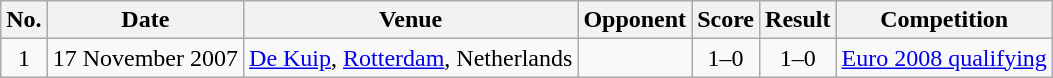<table class="wikitable sortable">
<tr>
<th scope="col">No.</th>
<th scope="col">Date</th>
<th scope="col">Venue</th>
<th scope="col">Opponent</th>
<th scope="col">Score</th>
<th scope="col">Result</th>
<th scope="col">Competition</th>
</tr>
<tr>
<td style="text-align:center">1</td>
<td>17 November 2007</td>
<td><a href='#'>De Kuip</a>, <a href='#'>Rotterdam</a>, Netherlands</td>
<td></td>
<td style="text-align:center">1–0</td>
<td style="text-align:center">1–0</td>
<td><a href='#'>Euro 2008 qualifying</a></td>
</tr>
</table>
